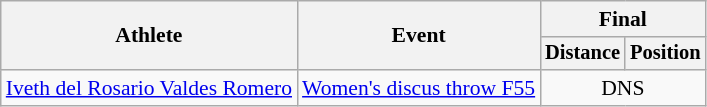<table class=wikitable style="font-size:90%">
<tr>
<th rowspan="2">Athlete</th>
<th rowspan="2">Event</th>
<th colspan="2">Final</th>
</tr>
<tr style="font-size:95%">
<th>Distance</th>
<th>Position</th>
</tr>
<tr align=center>
<td align=left><a href='#'>Iveth del Rosario Valdes Romero</a></td>
<td align=left><a href='#'>Women's discus throw F55</a></td>
<td colspan=2>DNS</td>
</tr>
</table>
